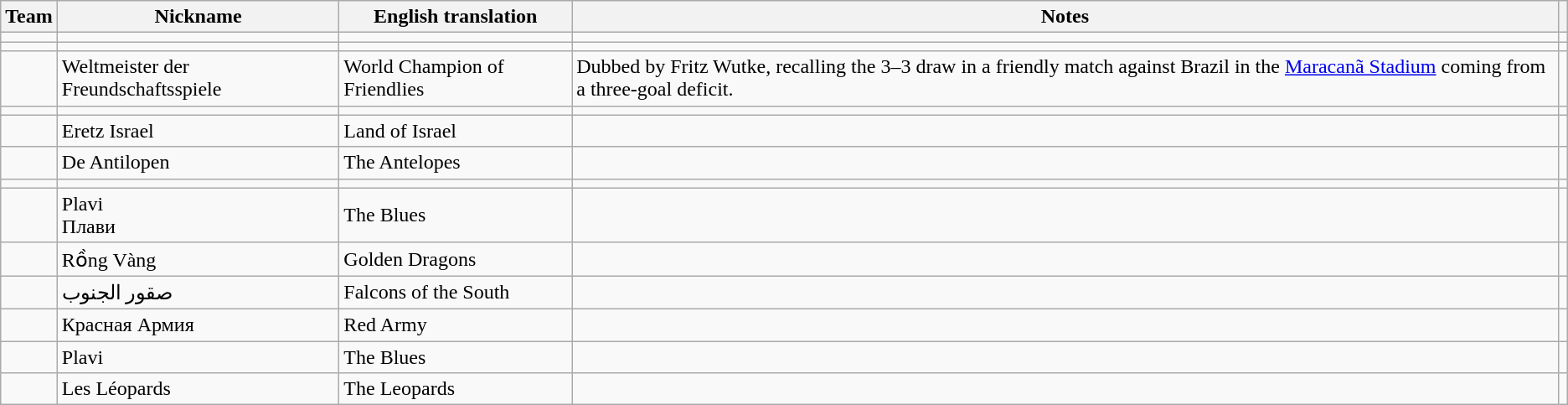<table class="wikitable sortable">
<tr>
<th>Team</th>
<th>Nickname</th>
<th>English translation</th>
<th>Notes</th>
<th></th>
</tr>
<tr>
<td></td>
<td></td>
<td></td>
<td></td>
<td></td>
</tr>
<tr>
<td></td>
<td></td>
<td></td>
<td></td>
<td></td>
</tr>
<tr>
<td></td>
<td>Weltmeister der Freundschaftsspiele</td>
<td>World Champion of Friendlies</td>
<td>Dubbed by Fritz Wutke, recalling the 3–3 draw in a friendly match against Brazil in the <a href='#'>Maracanã Stadium</a> coming from a three-goal deficit.</td>
<td></td>
</tr>
<tr>
<td></td>
<td></td>
<td></td>
<td></td>
<td></td>
</tr>
<tr>
<td></td>
<td>Eretz Israel</td>
<td>Land of Israel</td>
<td></td>
<td></td>
</tr>
<tr>
<td></td>
<td>De Antilopen</td>
<td>The Antelopes</td>
<td></td>
<td></td>
</tr>
<tr>
<td></td>
<td></td>
<td></td>
<td></td>
<td></td>
</tr>
<tr>
<td></td>
<td>Plavi<br>Плави</td>
<td>The Blues</td>
<td></td>
<td></td>
</tr>
<tr>
<td></td>
<td>Rồng Vàng</td>
<td>Golden Dragons</td>
<td></td>
<td></td>
</tr>
<tr>
<td></td>
<td>صقور الجنوب</td>
<td>Falcons of the South</td>
<td></td>
<td></td>
</tr>
<tr>
<td></td>
<td>Красная Армия</td>
<td>Red Army</td>
<td></td>
<td></td>
</tr>
<tr>
<td></td>
<td>Plavi</td>
<td>The Blues</td>
<td></td>
<td></td>
</tr>
<tr>
<td></td>
<td>Les Léopards</td>
<td>The Leopards</td>
<td></td>
<td></td>
</tr>
</table>
